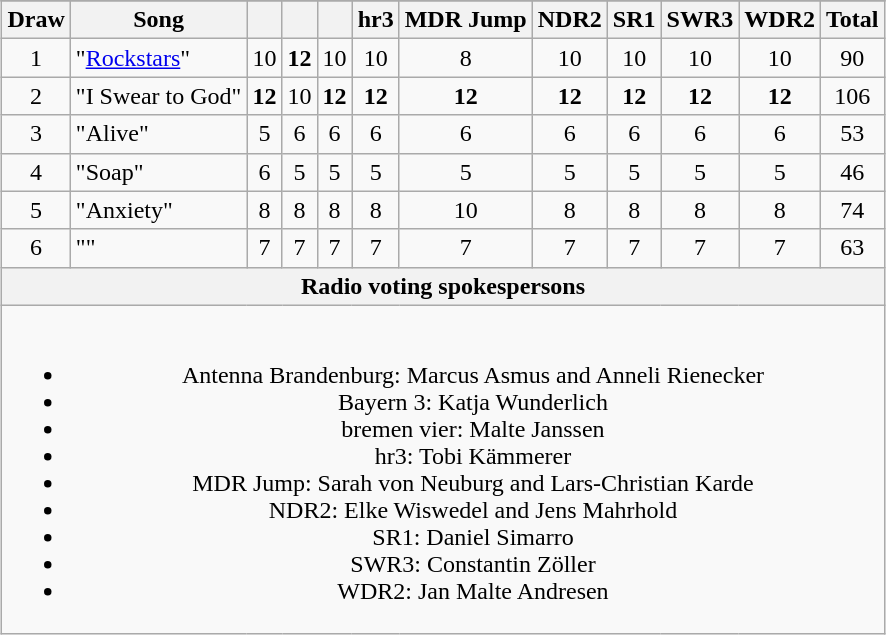<table class="wikitable collapsible" style="margin: 1em auto 1em auto; text-align:center;">
<tr>
</tr>
<tr>
<th>Draw</th>
<th>Song</th>
<th><br></th>
<th><br></th>
<th><br></th>
<th>hr3<br></th>
<th>MDR Jump<br></th>
<th>NDR2<br></th>
<th>SR1<br></th>
<th>SWR3<br></th>
<th>WDR2<br></th>
<th>Total</th>
</tr>
<tr>
<td>1</td>
<td align=left>"<a href='#'>Rockstars</a>"</td>
<td>10</td>
<td><strong>12</strong></td>
<td>10</td>
<td>10</td>
<td>8</td>
<td>10</td>
<td>10</td>
<td>10</td>
<td>10</td>
<td>90</td>
</tr>
<tr>
<td>2</td>
<td align=left>"I Swear to God"</td>
<td><strong>12</strong></td>
<td>10</td>
<td><strong>12</strong></td>
<td><strong>12</strong></td>
<td><strong>12</strong></td>
<td><strong>12</strong></td>
<td><strong>12</strong></td>
<td><strong>12</strong></td>
<td><strong>12</strong></td>
<td>106</td>
</tr>
<tr>
<td>3</td>
<td align=left>"Alive"</td>
<td>5</td>
<td>6</td>
<td>6</td>
<td>6</td>
<td>6</td>
<td>6</td>
<td>6</td>
<td>6</td>
<td>6</td>
<td>53</td>
</tr>
<tr>
<td>4</td>
<td align=left>"Soap"</td>
<td>6</td>
<td>5</td>
<td>5</td>
<td>5</td>
<td>5</td>
<td>5</td>
<td>5</td>
<td>5</td>
<td>5</td>
<td>46</td>
</tr>
<tr>
<td>5</td>
<td align=left>"Anxiety"</td>
<td>8</td>
<td>8</td>
<td>8</td>
<td>8</td>
<td>10</td>
<td>8</td>
<td>8</td>
<td>8</td>
<td>8</td>
<td>74</td>
</tr>
<tr>
<td>6</td>
<td align=left>""</td>
<td>7</td>
<td>7</td>
<td>7</td>
<td>7</td>
<td>7</td>
<td>7</td>
<td>7</td>
<td>7</td>
<td>7</td>
<td>63</td>
</tr>
<tr>
<th colspan="12">Radio voting spokespersons</th>
</tr>
<tr class="sortbottom">
<td colspan="12"><br><ul><li>Antenna Brandenburg: Marcus Asmus and Anneli Rienecker</li><li>Bayern 3: Katja Wunderlich</li><li>bremen vier: Malte Janssen</li><li>hr3: Tobi Kämmerer</li><li>MDR Jump: Sarah von Neuburg and Lars-Christian Karde</li><li>NDR2: Elke Wiswedel and Jens Mahrhold</li><li>SR1: Daniel Simarro</li><li>SWR3: Constantin Zöller</li><li>WDR2: Jan Malte Andresen</li></ul></td>
</tr>
</table>
